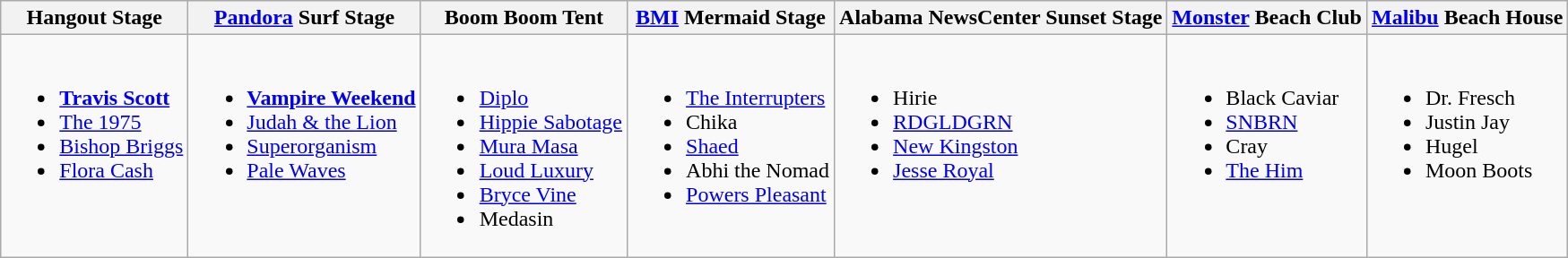<table class="wikitable">
<tr>
<th>Hangout Stage</th>
<th><a href='#'>Pandora</a> Surf Stage</th>
<th>Boom Boom Tent</th>
<th><a href='#'>BMI</a> Mermaid Stage</th>
<th>Alabama NewsCenter Sunset Stage</th>
<th><a href='#'>Monster</a> Beach Club</th>
<th><a href='#'>Malibu</a> Beach House</th>
</tr>
<tr valign="top">
<td><br><ul><li><strong><a href='#'>Travis Scott</a></strong></li><li><a href='#'>The 1975</a></li><li><a href='#'>Bishop Briggs</a></li><li><a href='#'>Flora Cash</a></li></ul></td>
<td><br><ul><li><strong><a href='#'>Vampire Weekend</a></strong></li><li><a href='#'>Judah & the Lion</a></li><li><a href='#'>Superorganism</a></li><li><a href='#'>Pale Waves</a></li></ul></td>
<td><br><ul><li><a href='#'>Diplo</a></li><li><a href='#'>Hippie Sabotage</a></li><li><a href='#'>Mura Masa</a></li><li><a href='#'>Loud Luxury</a></li><li><a href='#'>Bryce Vine</a></li><li>Medasin</li></ul></td>
<td><br><ul><li><a href='#'>The Interrupters</a></li><li>Chika</li><li><a href='#'>Shaed</a></li><li>Abhi the Nomad</li><li><a href='#'>Powers Pleasant</a></li></ul></td>
<td><br><ul><li>Hirie</li><li><a href='#'>RDGLDGRN</a></li><li><a href='#'>New Kingston</a></li><li><a href='#'>Jesse Royal</a></li></ul></td>
<td><br><ul><li>Black Caviar</li><li><a href='#'>SNBRN</a></li><li>Cray</li><li><a href='#'>The Him</a></li></ul></td>
<td><br><ul><li>Dr. Fresch</li><li>Justin Jay</li><li>Hugel</li><li>Moon Boots</li></ul></td>
</tr>
</table>
